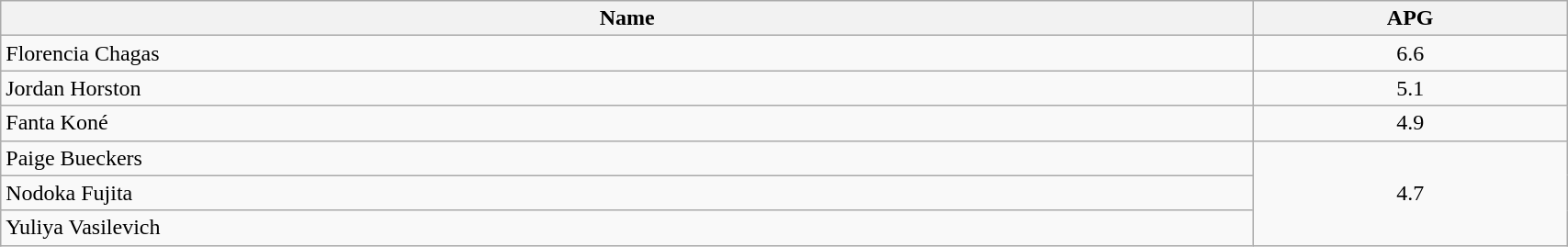<table class=wikitable width="90%">
<tr>
<th width="80%">Name</th>
<th width="20%">APG</th>
</tr>
<tr>
<td> Florencia Chagas</td>
<td align=center>6.6</td>
</tr>
<tr>
<td> Jordan Horston</td>
<td align=center>5.1</td>
</tr>
<tr>
<td> Fanta Koné</td>
<td align=center>4.9</td>
</tr>
<tr>
<td> Paige Bueckers</td>
<td align=center rowspan=3>4.7</td>
</tr>
<tr>
<td> Nodoka Fujita</td>
</tr>
<tr>
<td> Yuliya Vasilevich</td>
</tr>
</table>
